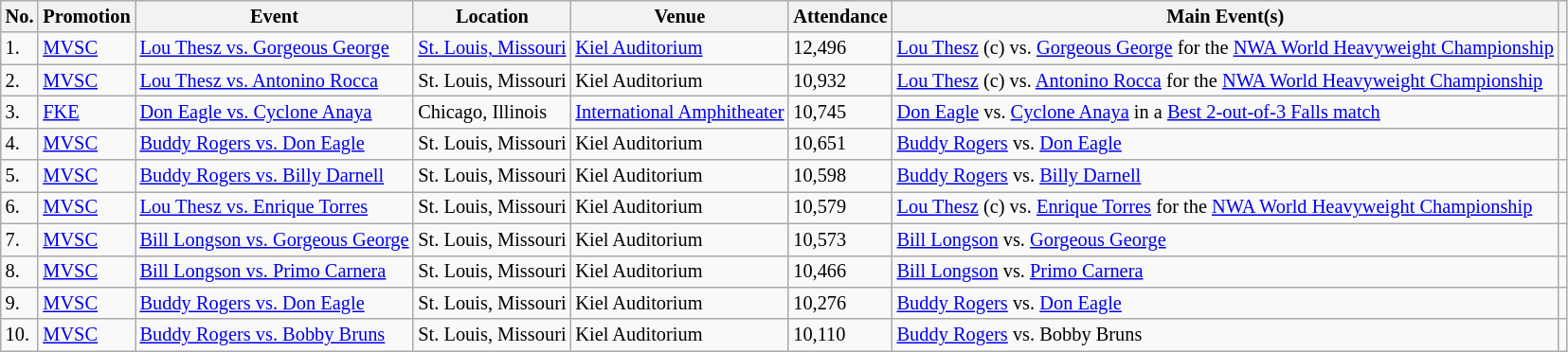<table class="wikitable sortable" style="font-size:85%;">
<tr>
<th>No.</th>
<th>Promotion</th>
<th>Event</th>
<th>Location</th>
<th>Venue</th>
<th>Attendance</th>
<th class=unsortable>Main Event(s)</th>
<th class=unsortable></th>
</tr>
<tr>
<td>1.</td>
<td><a href='#'>MVSC</a></td>
<td><a href='#'>Lou Thesz vs. Gorgeous George</a> <br> </td>
<td><a href='#'>St. Louis, Missouri</a></td>
<td><a href='#'>Kiel Auditorium</a></td>
<td>12,496</td>
<td><a href='#'>Lou Thesz</a> (c) vs. <a href='#'>Gorgeous George</a> for the <a href='#'>NWA World Heavyweight Championship</a></td>
<td></td>
</tr>
<tr>
<td>2.</td>
<td><a href='#'>MVSC</a></td>
<td><a href='#'>Lou Thesz vs. Antonino Rocca</a> <br> </td>
<td>St. Louis, Missouri</td>
<td>Kiel Auditorium</td>
<td>10,932</td>
<td><a href='#'>Lou Thesz</a> (c) vs. <a href='#'>Antonino Rocca</a> for the <a href='#'>NWA World Heavyweight Championship</a></td>
<td></td>
</tr>
<tr>
<td>3.</td>
<td><a href='#'>FKE</a></td>
<td><a href='#'>Don Eagle vs. Cyclone Anaya</a> <br> </td>
<td>Chicago, Illinois</td>
<td><a href='#'>International Amphitheater</a></td>
<td>10,745</td>
<td><a href='#'>Don Eagle</a> vs. <a href='#'>Cyclone Anaya</a> in a <a href='#'>Best 2-out-of-3 Falls match</a></td>
<td></td>
</tr>
<tr>
<td>4.</td>
<td><a href='#'>MVSC</a></td>
<td><a href='#'>Buddy Rogers vs. Don Eagle</a> <br> </td>
<td>St. Louis, Missouri</td>
<td>Kiel Auditorium</td>
<td>10,651</td>
<td><a href='#'>Buddy Rogers</a> vs. <a href='#'>Don Eagle</a></td>
<td></td>
</tr>
<tr>
<td>5.</td>
<td><a href='#'>MVSC</a></td>
<td><a href='#'>Buddy Rogers vs. Billy Darnell</a> <br> </td>
<td>St. Louis, Missouri</td>
<td>Kiel Auditorium</td>
<td>10,598</td>
<td><a href='#'>Buddy Rogers</a> vs. <a href='#'>Billy Darnell</a></td>
<td></td>
</tr>
<tr>
<td>6.</td>
<td><a href='#'>MVSC</a></td>
<td><a href='#'>Lou Thesz vs. Enrique Torres</a> <br> </td>
<td>St. Louis, Missouri</td>
<td>Kiel Auditorium</td>
<td>10,579</td>
<td><a href='#'>Lou Thesz</a> (c) vs. <a href='#'>Enrique Torres</a> for the <a href='#'>NWA World Heavyweight Championship</a></td>
<td></td>
</tr>
<tr>
<td>7.</td>
<td><a href='#'>MVSC</a></td>
<td><a href='#'>Bill Longson vs. Gorgeous George</a> <br> </td>
<td>St. Louis, Missouri</td>
<td>Kiel Auditorium</td>
<td>10,573</td>
<td><a href='#'>Bill Longson</a> vs. <a href='#'>Gorgeous George</a></td>
<td></td>
</tr>
<tr>
<td>8.</td>
<td><a href='#'>MVSC</a></td>
<td><a href='#'>Bill Longson vs. Primo Carnera</a> <br> </td>
<td>St. Louis, Missouri</td>
<td>Kiel Auditorium</td>
<td>10,466</td>
<td><a href='#'>Bill Longson</a> vs. <a href='#'>Primo Carnera</a></td>
<td></td>
</tr>
<tr>
<td>9.</td>
<td><a href='#'>MVSC</a></td>
<td><a href='#'>Buddy Rogers vs. Don Eagle</a><br> </td>
<td>St. Louis, Missouri</td>
<td>Kiel Auditorium</td>
<td>10,276</td>
<td><a href='#'>Buddy Rogers</a> vs. <a href='#'>Don Eagle</a></td>
<td></td>
</tr>
<tr>
<td>10.</td>
<td><a href='#'>MVSC</a></td>
<td><a href='#'>Buddy Rogers vs. Bobby Bruns</a><br> </td>
<td>St. Louis, Missouri</td>
<td>Kiel Auditorium</td>
<td>10,110</td>
<td><a href='#'>Buddy Rogers</a> vs. Bobby Bruns</td>
<td></td>
</tr>
</table>
